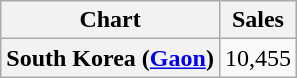<table class="wikitable plainrowheaders">
<tr>
<th>Chart</th>
<th>Sales</th>
</tr>
<tr>
<th scope=row>South Korea (<a href='#'>Gaon</a>)</th>
<td>10,455</td>
</tr>
</table>
